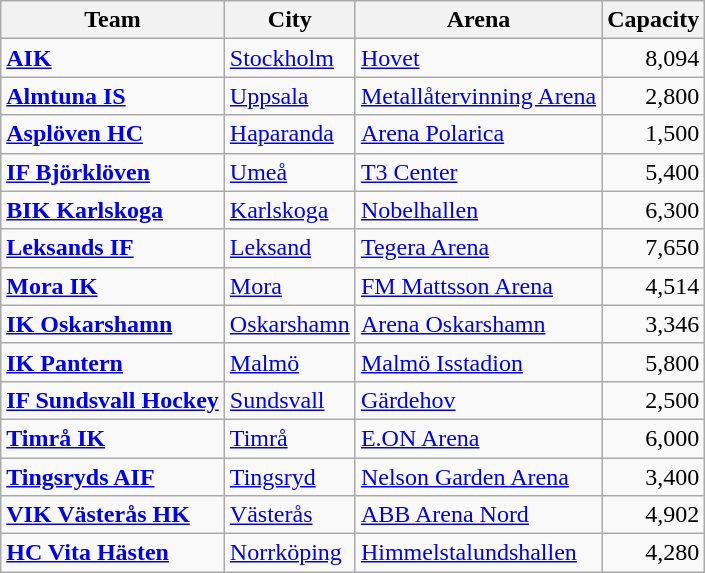<table class="wikitable sortable">
<tr>
<th>Team</th>
<th>City</th>
<th>Arena</th>
<th>Capacity</th>
</tr>
<tr>
<td><strong><a href='#'>AIK</a></strong></td>
<td><a href='#'>Stockholm</a></td>
<td><a href='#'>Hovet</a></td>
<td align="right">8,094</td>
</tr>
<tr>
<td><strong><a href='#'>Almtuna IS</a></strong></td>
<td><a href='#'>Uppsala</a></td>
<td><a href='#'>Metallåtervinning Arena</a></td>
<td align="right">2,800</td>
</tr>
<tr>
<td><strong><a href='#'>Asplöven HC</a></strong></td>
<td><a href='#'>Haparanda</a></td>
<td><a href='#'>Arena Polarica</a></td>
<td align="right">1,500</td>
</tr>
<tr>
<td><strong><a href='#'>IF Björklöven</a></strong></td>
<td><a href='#'>Umeå</a></td>
<td><a href='#'>T3 Center</a></td>
<td align="right">5,400</td>
</tr>
<tr>
<td><strong><a href='#'>BIK Karlskoga</a></strong></td>
<td><a href='#'>Karlskoga</a></td>
<td><a href='#'>Nobelhallen</a></td>
<td align="right">6,300</td>
</tr>
<tr>
<td><strong><a href='#'>Leksands IF</a></strong></td>
<td><a href='#'>Leksand</a></td>
<td><a href='#'>Tegera Arena</a></td>
<td align="right">7,650</td>
</tr>
<tr>
<td><strong><a href='#'>Mora IK</a></strong></td>
<td><a href='#'>Mora</a></td>
<td><a href='#'>FM Mattsson Arena</a></td>
<td align="right">4,514</td>
</tr>
<tr>
<td><strong><a href='#'>IK Oskarshamn</a></strong></td>
<td><a href='#'>Oskarshamn</a></td>
<td><a href='#'>Arena Oskarshamn</a></td>
<td align="right">3,346</td>
</tr>
<tr>
<td><strong><a href='#'>IK Pantern</a></strong></td>
<td><a href='#'>Malmö</a></td>
<td><a href='#'>Malmö Isstadion</a></td>
<td align="right">5,800</td>
</tr>
<tr>
<td><strong><a href='#'>IF Sundsvall Hockey</a></strong></td>
<td><a href='#'>Sundsvall</a></td>
<td><a href='#'>Gärdehov</a></td>
<td align="right">2,500</td>
</tr>
<tr>
<td><strong><a href='#'>Timrå IK</a></strong></td>
<td><a href='#'>Timrå</a></td>
<td><a href='#'>E.ON Arena</a></td>
<td align="right">6,000</td>
</tr>
<tr>
<td><strong><a href='#'>Tingsryds AIF</a></strong></td>
<td><a href='#'>Tingsryd</a></td>
<td><a href='#'>Nelson Garden Arena</a></td>
<td align="right">3,400</td>
</tr>
<tr>
<td><strong><a href='#'>VIK Västerås HK</a></strong></td>
<td><a href='#'>Västerås</a></td>
<td><a href='#'>ABB Arena Nord</a></td>
<td align="right">4,902</td>
</tr>
<tr>
<td><strong><a href='#'>HC Vita Hästen</a></strong></td>
<td><a href='#'>Norrköping</a></td>
<td><a href='#'>Himmelstalundshallen</a></td>
<td align="right">4,280</td>
</tr>
</table>
